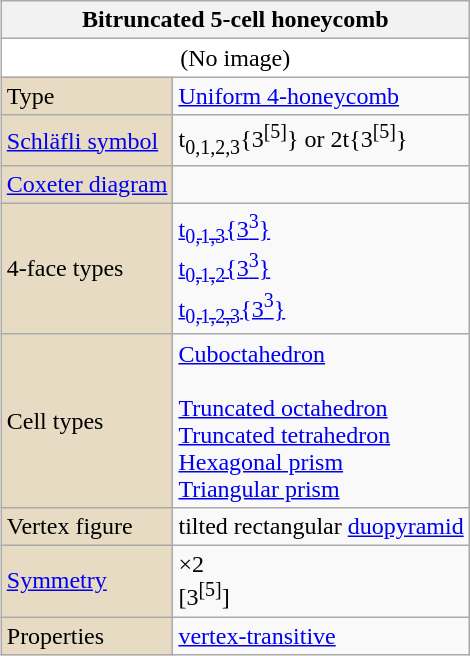<table class="wikitable" align="right" style="margin-left:10px">
<tr>
<th bgcolor=#e7dcc3 colspan=2>Bitruncated 5-cell honeycomb</th>
</tr>
<tr>
<td bgcolor=#ffffff align=center colspan=2>(No image)</td>
</tr>
<tr>
<td bgcolor=#e7dcc3>Type</td>
<td><a href='#'>Uniform 4-honeycomb</a></td>
</tr>
<tr>
<td bgcolor=#e7dcc3><a href='#'>Schläfli symbol</a></td>
<td>t<sub>0,1,2,3</sub>{3<sup>[5]</sup>} or 2t{3<sup>[5]</sup>}</td>
</tr>
<tr>
<td bgcolor=#e7dcc3><a href='#'>Coxeter diagram</a></td>
<td></td>
</tr>
<tr>
<td bgcolor=#e7dcc3>4-face types</td>
<td><a href='#'>t<sub>0,1,3</sub>{3<sup>3</sup>}</a> <br><a href='#'>t<sub>0,1,2</sub>{3<sup>3</sup>}</a> <br><a href='#'>t<sub>0,1,2,3</sub>{3<sup>3</sup>}</a> </td>
</tr>
<tr>
<td bgcolor=#e7dcc3>Cell types</td>
<td><a href='#'>Cuboctahedron</a> <br><br><a href='#'>Truncated octahedron</a> <br>
<a href='#'>Truncated tetrahedron</a> <br>
<a href='#'>Hexagonal prism</a> <br>
<a href='#'>Triangular prism</a> </td>
</tr>
<tr>
<td bgcolor=#e7dcc3>Vertex figure</td>
<td>tilted rectangular <a href='#'>duopyramid</a></td>
</tr>
<tr>
<td bgcolor=#e7dcc3><a href='#'>Symmetry</a></td>
<td>×2<br>[3<sup>[5]</sup>]</td>
</tr>
<tr>
<td bgcolor=#e7dcc3>Properties</td>
<td><a href='#'>vertex-transitive</a></td>
</tr>
</table>
